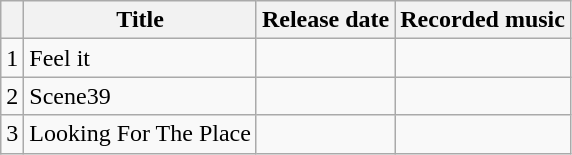<table class="wikitable">
<tr>
<th></th>
<th>Title</th>
<th>Release date</th>
<th>Recorded music</th>
</tr>
<tr>
<td>1</td>
<td>Feel it</td>
<td></td>
<td></td>
</tr>
<tr>
<td>2</td>
<td>Scene39</td>
<td></td>
<td></td>
</tr>
<tr>
<td>3</td>
<td>Looking For The Place</td>
<td></td>
<td></td>
</tr>
</table>
